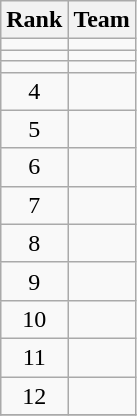<table class="wikitable">
<tr>
<th>Rank</th>
<th>Team</th>
</tr>
<tr>
<td align=center></td>
<td></td>
</tr>
<tr>
<td align=center></td>
<td></td>
</tr>
<tr>
<td align=center></td>
<td></td>
</tr>
<tr>
<td align=center>4</td>
<td></td>
</tr>
<tr>
<td align=center>5</td>
<td></td>
</tr>
<tr>
<td align=center>6</td>
<td></td>
</tr>
<tr>
<td align=center>7</td>
<td></td>
</tr>
<tr>
<td align=center>8</td>
<td></td>
</tr>
<tr>
<td align=center>9</td>
<td></td>
</tr>
<tr>
<td align=center>10</td>
<td></td>
</tr>
<tr>
<td align=center>11</td>
<td></td>
</tr>
<tr>
<td align=center>12</td>
<td></td>
</tr>
<tr>
</tr>
</table>
